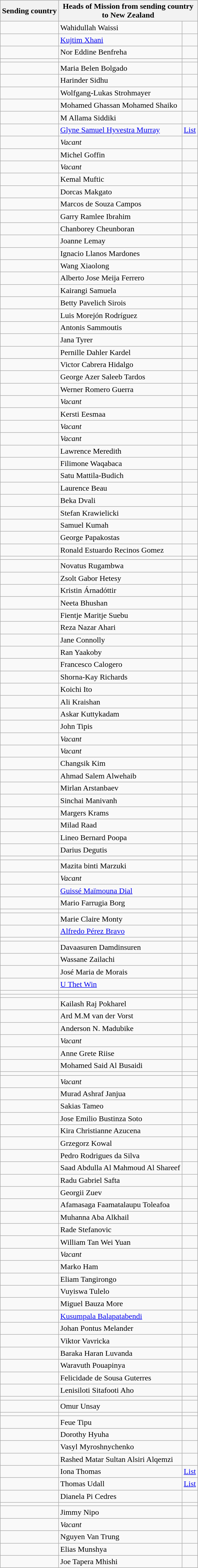<table class="wikitable">
<tr>
<th>Sending country</th>
<th colspan=2>Heads of Mission from sending country<br>to New Zealand</th>
</tr>
<tr>
<td></td>
<td>Wahidullah Waissi</td>
<td></td>
</tr>
<tr>
<td></td>
<td><a href='#'>Kujtim Xhani</a></td>
<td></td>
</tr>
<tr>
<td></td>
<td>Nor Eddine Benfreha</td>
<td></td>
</tr>
<tr>
<td></td>
<td></td>
<td></td>
</tr>
<tr>
<td></td>
<td>Maria Belen Bolgado</td>
<td></td>
</tr>
<tr>
<td></td>
<td>Harinder Sidhu</td>
<td></td>
</tr>
<tr>
<td></td>
<td>Wolfgang-Lukas Strohmayer</td>
<td></td>
</tr>
<tr>
<td></td>
<td>Mohamed Ghassan Mohamed Shaiko</td>
<td></td>
</tr>
<tr>
<td></td>
<td>M Allama Siddiki</td>
<td></td>
</tr>
<tr>
<td></td>
<td><a href='#'>Glyne Samuel Hyvestra Murray</a></td>
<td><a href='#'>List</a></td>
</tr>
<tr>
<td></td>
<td><em>Vacant</em></td>
<td></td>
</tr>
<tr>
<td></td>
<td>Michel Goffin</td>
<td></td>
</tr>
<tr>
<td></td>
<td><em>Vacant</em></td>
<td></td>
</tr>
<tr>
<td></td>
<td>Kemal Muftic</td>
<td></td>
</tr>
<tr>
<td></td>
<td>Dorcas Makgato</td>
<td></td>
</tr>
<tr>
<td></td>
<td>Marcos de Souza Campos</td>
<td></td>
</tr>
<tr>
<td></td>
<td>Garry Ramlee Ibrahim</td>
<td></td>
</tr>
<tr>
<td></td>
<td>Chanborey Cheunboran</td>
<td></td>
</tr>
<tr>
<td></td>
<td>Joanne Lemay</td>
<td></td>
</tr>
<tr>
<td></td>
<td>Ignacio Llanos Mardones</td>
<td></td>
</tr>
<tr>
<td></td>
<td>Wang Xiaolong</td>
<td></td>
</tr>
<tr>
<td></td>
<td>Alberto Jose Meija Ferrero</td>
<td></td>
</tr>
<tr>
<td></td>
<td>Kairangi Samuela</td>
<td></td>
</tr>
<tr>
<td></td>
<td>Betty Pavelich Sirois</td>
<td></td>
</tr>
<tr>
<td></td>
<td>Luis Morejón Rodríguez</td>
<td></td>
</tr>
<tr>
<td></td>
<td>Antonis Sammoutis</td>
<td></td>
</tr>
<tr>
<td></td>
<td>Jana Tyrer</td>
<td></td>
</tr>
<tr>
<td></td>
<td>Pernille Dahler Kardel</td>
<td></td>
</tr>
<tr>
<td></td>
<td>Victor Cabrera Hidalgo</td>
<td></td>
</tr>
<tr>
<td></td>
<td>George Azer Saleeb Tardos</td>
<td></td>
</tr>
<tr>
<td></td>
<td>Werner Romero Guerra</td>
<td></td>
</tr>
<tr>
<td></td>
<td><em>Vacant</em></td>
<td></td>
</tr>
<tr>
<td></td>
<td>Kersti Eesmaa</td>
<td></td>
</tr>
<tr>
<td></td>
<td><em>Vacant</em></td>
<td></td>
</tr>
<tr>
<td></td>
<td><em>Vacant</em></td>
<td></td>
</tr>
<tr>
<td></td>
<td>Lawrence Meredith</td>
<td></td>
</tr>
<tr>
<td></td>
<td>Filimone Waqabaca</td>
<td></td>
</tr>
<tr>
<td></td>
<td>Satu Mattila-Budich</td>
<td></td>
</tr>
<tr>
<td></td>
<td>Laurence Beau</td>
<td></td>
</tr>
<tr>
<td></td>
<td>Beka Dvali</td>
</tr>
<tr>
<td></td>
<td>Stefan Krawielicki</td>
<td></td>
</tr>
<tr>
<td></td>
<td>Samuel Kumah</td>
<td></td>
</tr>
<tr>
<td></td>
<td>George Papakostas</td>
<td></td>
</tr>
<tr>
<td></td>
<td>Ronald Estuardo Recinos Gomez</td>
<td></td>
</tr>
<tr>
<td></td>
<td></td>
<td></td>
</tr>
<tr>
<td></td>
<td>Novatus Rugambwa</td>
<td></td>
</tr>
<tr>
<td></td>
<td>Zsolt Gabor Hetesy</td>
<td></td>
</tr>
<tr>
<td></td>
<td>Kristin Árnadóttir</td>
<td></td>
</tr>
<tr>
<td></td>
<td>Neeta Bhushan</td>
<td></td>
</tr>
<tr>
<td></td>
<td>Fientje Maritje Suebu</td>
<td></td>
</tr>
<tr>
<td></td>
<td>Reza Nazar Ahari</td>
<td></td>
</tr>
<tr>
<td></td>
<td>Jane Connolly</td>
<td></td>
</tr>
<tr>
<td></td>
<td>Ran Yaakoby</td>
<td></td>
</tr>
<tr>
<td></td>
<td>Francesco Calogero</td>
<td></td>
</tr>
<tr>
<td></td>
<td>Shorna-Kay Richards</td>
<td></td>
</tr>
<tr>
<td></td>
<td>Koichi Ito</td>
<td></td>
</tr>
<tr>
<td></td>
<td>Ali Kraishan</td>
<td></td>
</tr>
<tr>
<td></td>
<td>Askar Kuttykadam</td>
<td></td>
</tr>
<tr>
<td></td>
<td>John Tipis</td>
<td></td>
</tr>
<tr>
<td></td>
<td><em>Vacant</em></td>
<td></td>
</tr>
<tr>
<td></td>
<td><em>Vacant</em></td>
<td></td>
</tr>
<tr>
<td></td>
<td>Changsik Kim</td>
<td></td>
</tr>
<tr>
<td></td>
<td>Ahmad Salem Alwehaib</td>
<td></td>
</tr>
<tr>
<td></td>
<td>Mirlan Arstanbaev</td>
<td></td>
</tr>
<tr>
<td></td>
<td>Sinchai Manivanh</td>
<td></td>
</tr>
<tr>
<td></td>
<td>Margers Krams</td>
<td></td>
</tr>
<tr>
<td></td>
<td>Milad Raad</td>
<td></td>
</tr>
<tr>
<td></td>
<td>Lineo Bernard Poopa</td>
<td></td>
</tr>
<tr>
<td></td>
<td>Darius Degutis</td>
<td></td>
</tr>
<tr>
<td></td>
<td></td>
<td></td>
</tr>
<tr>
<td></td>
<td>Mazita binti Marzuki</td>
<td></td>
</tr>
<tr>
<td></td>
<td><em>Vacant</em></td>
<td></td>
</tr>
<tr>
<td></td>
<td><a href='#'>Guissé Maïmouna Dial</a></td>
<td></td>
</tr>
<tr>
<td></td>
<td>Mario Farrugia Borg</td>
<td></td>
</tr>
<tr>
<td></td>
<td></td>
<td></td>
</tr>
<tr>
<td></td>
<td>Marie Claire Monty</td>
<td></td>
</tr>
<tr>
<td></td>
<td><a href='#'>Alfredo Pérez Bravo</a></td>
<td></td>
</tr>
<tr>
<td></td>
<td></td>
<td></td>
</tr>
<tr>
<td></td>
<td>Davaasuren Damdinsuren</td>
<td></td>
</tr>
<tr>
<td></td>
<td>Wassane Zailachi</td>
<td></td>
</tr>
<tr>
<td></td>
<td>José Maria de Morais</td>
<td></td>
</tr>
<tr>
<td></td>
<td><a href='#'>U Thet Win</a></td>
<td></td>
</tr>
<tr>
<td></td>
<td></td>
<td></td>
</tr>
<tr>
<td></td>
<td></td>
<td></td>
</tr>
<tr>
<td></td>
<td>Kailash Raj Pokharel</td>
<td></td>
</tr>
<tr>
<td></td>
<td>Ard M.M van der Vorst</td>
<td></td>
</tr>
<tr>
<td></td>
<td>Anderson N. Madubike</td>
<td></td>
</tr>
<tr>
<td></td>
<td><em>Vacant</em></td>
<td></td>
</tr>
<tr>
<td></td>
<td>Anne Grete Riise</td>
<td></td>
</tr>
<tr>
<td></td>
<td>Mohamed Said Al Busaidi</td>
<td></td>
</tr>
<tr>
<td></td>
<td></td>
<td></td>
</tr>
<tr>
<td></td>
<td><em>Vacant</em></td>
<td></td>
</tr>
<tr>
<td></td>
<td>Murad Ashraf Janjua</td>
<td></td>
</tr>
<tr>
<td></td>
<td>Sakias Tameo</td>
<td></td>
</tr>
<tr>
<td></td>
<td>Jose Emilio Bustinza Soto</td>
</tr>
<tr>
<td></td>
<td>Kira Christianne Azucena</td>
<td></td>
</tr>
<tr>
<td></td>
<td>Grzegorz Kowal</td>
<td></td>
</tr>
<tr>
<td></td>
<td>Pedro Rodrigues da Silva</td>
<td></td>
</tr>
<tr>
<td></td>
<td>Saad Abdulla Al Mahmoud Al Shareef</td>
<td></td>
</tr>
<tr>
<td></td>
<td>Radu Gabriel Safta</td>
<td></td>
</tr>
<tr>
<td></td>
<td>Georgii Zuev</td>
</tr>
<tr>
<td></td>
<td>Afamasaga Faamatalaupu Toleafoa</td>
<td></td>
</tr>
<tr>
<td></td>
<td>Muhanna Aba Alkhail</td>
<td></td>
</tr>
<tr>
<td></td>
<td>Rade Stefanovic</td>
<td></td>
</tr>
<tr>
<td></td>
<td>William Tan Wei Yuan</td>
<td></td>
</tr>
<tr>
<td></td>
<td><em>Vacant</em></td>
<td></td>
</tr>
<tr>
<td></td>
<td>Marko Ham</td>
<td></td>
</tr>
<tr>
<td></td>
<td>Eliam Tangirongo</td>
</tr>
<tr>
<td></td>
<td>Vuyiswa Tulelo</td>
<td></td>
</tr>
<tr>
<td></td>
<td>Miguel Bauza More</td>
<td></td>
</tr>
<tr>
<td></td>
<td><a href='#'>Kusumpala Balapatabendi</a></td>
<td></td>
</tr>
<tr>
<td></td>
<td>Johan Pontus Melander</td>
<td></td>
</tr>
<tr>
<td></td>
<td>Viktor Vavricka</td>
<td></td>
</tr>
<tr>
<td></td>
<td>Baraka Haran Luvanda</td>
<td></td>
</tr>
<tr>
<td></td>
<td>Waravuth Pouapinya</td>
<td></td>
</tr>
<tr>
<td></td>
<td>Felicidade de Sousa Guterres</td>
<td></td>
</tr>
<tr>
<td></td>
<td>Lenisiloti Sitafooti Aho</td>
<td></td>
</tr>
<tr>
<td></td>
<td></td>
<td></td>
</tr>
<tr>
<td></td>
<td>Omur Unsay</td>
<td></td>
</tr>
<tr>
<td></td>
<td></td>
<td></td>
</tr>
<tr>
<td></td>
<td>Feue Tipu</td>
<td></td>
</tr>
<tr>
<td></td>
<td>Dorothy Hyuha</td>
<td></td>
</tr>
<tr>
<td></td>
<td>Vasyl Myroshnychenko</td>
<td></td>
</tr>
<tr>
<td></td>
<td>Rashed Matar Sultan Alsiri Alqemzi</td>
<td></td>
</tr>
<tr>
<td></td>
<td>Iona Thomas</td>
<td><a href='#'>List</a></td>
</tr>
<tr>
<td></td>
<td>Thomas Udall</td>
<td><a href='#'>List</a></td>
</tr>
<tr>
<td></td>
<td>Dianela Pi Cedres</td>
<td></td>
</tr>
<tr>
<td></td>
<td></td>
<td></td>
</tr>
<tr>
<td></td>
<td>Jimmy Nipo</td>
<td></td>
</tr>
<tr>
<td></td>
<td><em>Vacant</em></td>
<td></td>
</tr>
<tr>
<td></td>
<td>Nguyen Van Trung</td>
<td></td>
</tr>
<tr>
<td></td>
<td>Elias Munshya</td>
<td></td>
</tr>
<tr>
<td></td>
<td>Joe Tapera Mhishi</td>
<td></td>
</tr>
</table>
